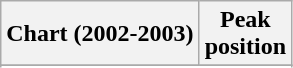<table class="wikitable sortable plainrowheaders" style="text-align:center">
<tr>
<th scope="col">Chart (2002-2003)</th>
<th scope="col">Peak<br>position</th>
</tr>
<tr>
</tr>
<tr>
</tr>
<tr>
</tr>
</table>
